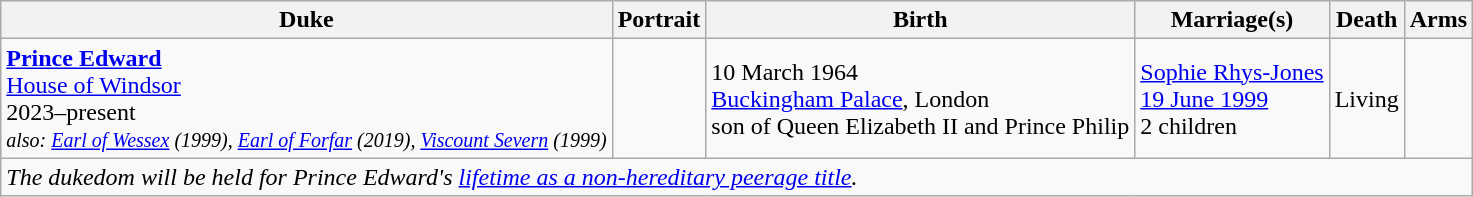<table class="wikitable">
<tr>
<th>Duke</th>
<th>Portrait</th>
<th>Birth</th>
<th>Marriage(s)</th>
<th>Death</th>
<th>Arms</th>
</tr>
<tr>
<td><strong><a href='#'>Prince Edward</a></strong><br><a href='#'>House of Windsor</a><br>2023–present<br><small><em>also: <a href='#'>Earl of Wessex</a> (1999), <a href='#'>Earl of Forfar</a> (2019), <a href='#'>Viscount Severn</a> (1999)</em></small></td>
<td></td>
<td>10 March 1964<br><a href='#'>Buckingham Palace</a>, London<br>son of Queen Elizabeth II and Prince Philip</td>
<td><a href='#'>Sophie Rhys-Jones</a><br><a href='#'>19 June 1999</a><br>2 children</td>
<td>Living</td>
<td></td>
</tr>
<tr>
<td colspan="6"><em>The dukedom will be held for Prince Edward's <a href='#'>lifetime as a non-hereditary peerage title</a>.</em></td>
</tr>
</table>
